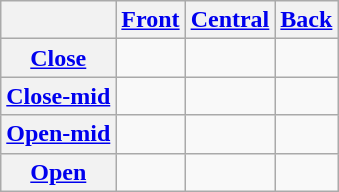<table class="wikitable" style="text-align:center;">
<tr>
<th></th>
<th><a href='#'>Front</a></th>
<th><a href='#'>Central</a></th>
<th><a href='#'>Back</a></th>
</tr>
<tr>
<th><a href='#'>Close</a></th>
<td> </td>
<td></td>
<td> </td>
</tr>
<tr>
<th><a href='#'>Close-mid</a></th>
<td></td>
<td></td>
<td></td>
</tr>
<tr>
<th><a href='#'>Open-mid</a></th>
<td> </td>
<td></td>
<td> </td>
</tr>
<tr>
<th><a href='#'>Open</a></th>
<td></td>
<td> </td>
<td></td>
</tr>
</table>
